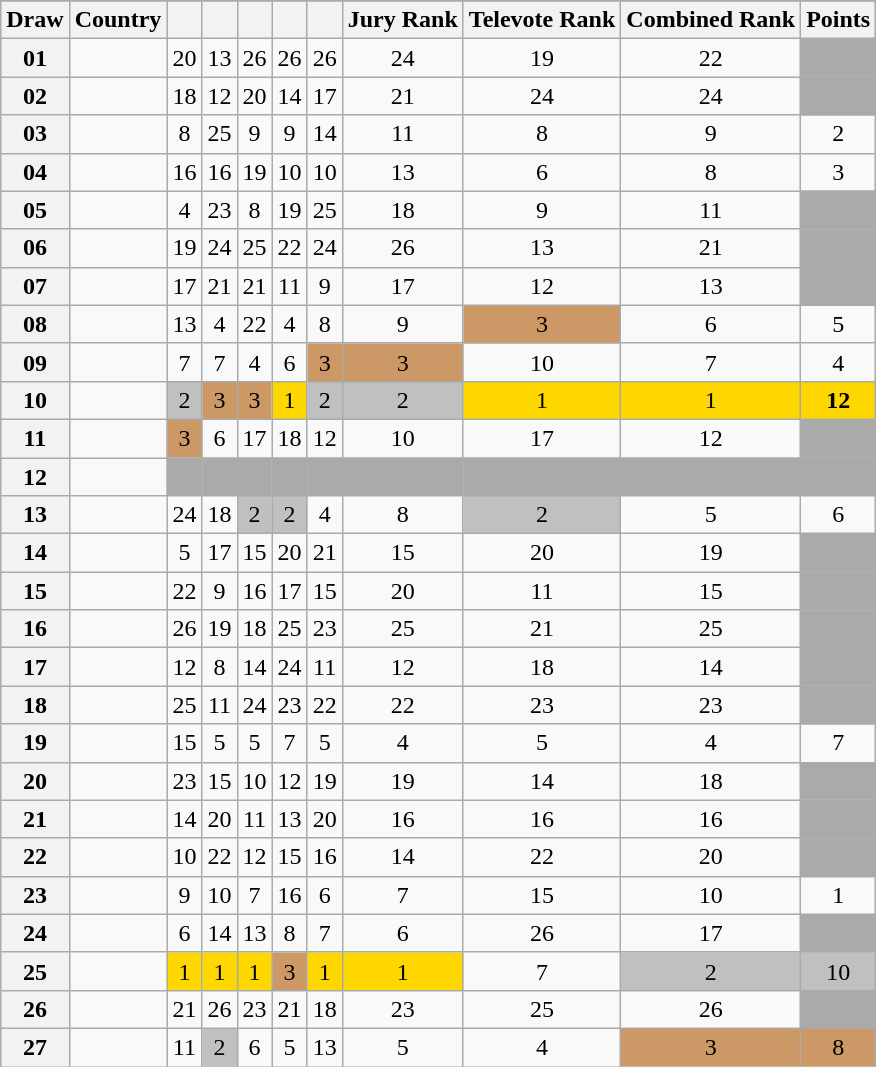<table class="sortable wikitable collapsible plainrowheaders" style="text-align:center;">
<tr>
</tr>
<tr>
<th scope="col">Draw</th>
<th scope="col">Country</th>
<th scope="col"><small></small></th>
<th scope="col"><small></small></th>
<th scope="col"><small></small></th>
<th scope="col"><small></small></th>
<th scope="col"><small></small></th>
<th scope="col">Jury Rank</th>
<th scope="col">Televote Rank</th>
<th scope="col">Combined Rank</th>
<th scope="col">Points</th>
</tr>
<tr>
<th scope="row" style="text-align:center;">01</th>
<td style="text-align:left;"></td>
<td>20</td>
<td>13</td>
<td>26</td>
<td>26</td>
<td>26</td>
<td>24</td>
<td>19</td>
<td>22</td>
<td style="background:#AAAAAA;"></td>
</tr>
<tr>
<th scope="row" style="text-align:center;">02</th>
<td style="text-align:left;"></td>
<td>18</td>
<td>12</td>
<td>20</td>
<td>14</td>
<td>17</td>
<td>21</td>
<td>24</td>
<td>24</td>
<td style="background:#AAAAAA;"></td>
</tr>
<tr>
<th scope="row" style="text-align:center;">03</th>
<td style="text-align:left;"></td>
<td>8</td>
<td>25</td>
<td>9</td>
<td>9</td>
<td>14</td>
<td>11</td>
<td>8</td>
<td>9</td>
<td>2</td>
</tr>
<tr>
<th scope="row" style="text-align:center;">04</th>
<td style="text-align:left;"></td>
<td>16</td>
<td>16</td>
<td>19</td>
<td>10</td>
<td>10</td>
<td>13</td>
<td>6</td>
<td>8</td>
<td>3</td>
</tr>
<tr>
<th scope="row" style="text-align:center;">05</th>
<td style="text-align:left;"></td>
<td>4</td>
<td>23</td>
<td>8</td>
<td>19</td>
<td>25</td>
<td>18</td>
<td>9</td>
<td>11</td>
<td style="background:#AAAAAA;"></td>
</tr>
<tr>
<th scope="row" style="text-align:center;">06</th>
<td style="text-align:left;"></td>
<td>19</td>
<td>24</td>
<td>25</td>
<td>22</td>
<td>24</td>
<td>26</td>
<td>13</td>
<td>21</td>
<td style="background:#AAAAAA;"></td>
</tr>
<tr>
<th scope="row" style="text-align:center;">07</th>
<td style="text-align:left;"></td>
<td>17</td>
<td>21</td>
<td>21</td>
<td>11</td>
<td>9</td>
<td>17</td>
<td>12</td>
<td>13</td>
<td style="background:#AAAAAA;"></td>
</tr>
<tr>
<th scope="row" style="text-align:center;">08</th>
<td style="text-align:left;"></td>
<td>13</td>
<td>4</td>
<td>22</td>
<td>4</td>
<td>8</td>
<td>9</td>
<td style="background:#CC9966;">3</td>
<td>6</td>
<td>5</td>
</tr>
<tr>
<th scope="row" style="text-align:center;">09</th>
<td style="text-align:left;"></td>
<td>7</td>
<td>7</td>
<td>4</td>
<td>6</td>
<td style="background:#CC9966;">3</td>
<td style="background:#CC9966;">3</td>
<td>10</td>
<td>7</td>
<td>4</td>
</tr>
<tr>
<th scope="row" style="text-align:center;">10</th>
<td style="text-align:left;"></td>
<td style="background:silver;">2</td>
<td style="background:#CC9966;">3</td>
<td style="background:#CC9966;">3</td>
<td style="background:gold;">1</td>
<td style="background:silver;">2</td>
<td style="background:silver;">2</td>
<td style="background:gold;">1</td>
<td style="background:gold;">1</td>
<td style="background:gold;"><strong>12</strong></td>
</tr>
<tr>
<th scope="row" style="text-align:center;">11</th>
<td style="text-align:left;"></td>
<td style="background:#CC9966;">3</td>
<td>6</td>
<td>17</td>
<td>18</td>
<td>12</td>
<td>10</td>
<td>17</td>
<td>12</td>
<td style="background:#AAAAAA;"></td>
</tr>
<tr class="sortbottom">
<th scope="row" style="text-align:center;">12</th>
<td style="text-align:left;"></td>
<td style="background:#AAAAAA;"></td>
<td style="background:#AAAAAA;"></td>
<td style="background:#AAAAAA;"></td>
<td style="background:#AAAAAA;"></td>
<td style="background:#AAAAAA;"></td>
<td style="background:#AAAAAA;"></td>
<td style="background:#AAAAAA;"></td>
<td style="background:#AAAAAA;"></td>
<td style="background:#AAAAAA;"></td>
</tr>
<tr>
<th scope="row" style="text-align:center;">13</th>
<td style="text-align:left;"></td>
<td>24</td>
<td>18</td>
<td style="background:silver;">2</td>
<td style="background:silver;">2</td>
<td>4</td>
<td>8</td>
<td style="background:silver;">2</td>
<td>5</td>
<td>6</td>
</tr>
<tr>
<th scope="row" style="text-align:center;">14</th>
<td style="text-align:left;"></td>
<td>5</td>
<td>17</td>
<td>15</td>
<td>20</td>
<td>21</td>
<td>15</td>
<td>20</td>
<td>19</td>
<td style="background:#AAAAAA;"></td>
</tr>
<tr>
<th scope="row" style="text-align:center;">15</th>
<td style="text-align:left;"></td>
<td>22</td>
<td>9</td>
<td>16</td>
<td>17</td>
<td>15</td>
<td>20</td>
<td>11</td>
<td>15</td>
<td style="background:#AAAAAA;"></td>
</tr>
<tr>
<th scope="row" style="text-align:center;">16</th>
<td style="text-align:left;"></td>
<td>26</td>
<td>19</td>
<td>18</td>
<td>25</td>
<td>23</td>
<td>25</td>
<td>21</td>
<td>25</td>
<td style="background:#AAAAAA;"></td>
</tr>
<tr>
<th scope="row" style="text-align:center;">17</th>
<td style="text-align:left;"></td>
<td>12</td>
<td>8</td>
<td>14</td>
<td>24</td>
<td>11</td>
<td>12</td>
<td>18</td>
<td>14</td>
<td style="background:#AAAAAA;"></td>
</tr>
<tr>
<th scope="row" style="text-align:center;">18</th>
<td style="text-align:left;"></td>
<td>25</td>
<td>11</td>
<td>24</td>
<td>23</td>
<td>22</td>
<td>22</td>
<td>23</td>
<td>23</td>
<td style="background:#AAAAAA;"></td>
</tr>
<tr>
<th scope="row" style="text-align:center;">19</th>
<td style="text-align:left;"></td>
<td>15</td>
<td>5</td>
<td>5</td>
<td>7</td>
<td>5</td>
<td>4</td>
<td>5</td>
<td>4</td>
<td>7</td>
</tr>
<tr>
<th scope="row" style="text-align:center;">20</th>
<td style="text-align:left;"></td>
<td>23</td>
<td>15</td>
<td>10</td>
<td>12</td>
<td>19</td>
<td>19</td>
<td>14</td>
<td>18</td>
<td style="background:#AAAAAA;"></td>
</tr>
<tr>
<th scope="row" style="text-align:center;">21</th>
<td style="text-align:left;"></td>
<td>14</td>
<td>20</td>
<td>11</td>
<td>13</td>
<td>20</td>
<td>16</td>
<td>16</td>
<td>16</td>
<td style="background:#AAAAAA;"></td>
</tr>
<tr>
<th scope="row" style="text-align:center;">22</th>
<td style="text-align:left;"></td>
<td>10</td>
<td>22</td>
<td>12</td>
<td>15</td>
<td>16</td>
<td>14</td>
<td>22</td>
<td>20</td>
<td style="background:#AAAAAA;"></td>
</tr>
<tr>
<th scope="row" style="text-align:center;">23</th>
<td style="text-align:left;"></td>
<td>9</td>
<td>10</td>
<td>7</td>
<td>16</td>
<td>6</td>
<td>7</td>
<td>15</td>
<td>10</td>
<td>1</td>
</tr>
<tr>
<th scope="row" style="text-align:center;">24</th>
<td style="text-align:left;"></td>
<td>6</td>
<td>14</td>
<td>13</td>
<td>8</td>
<td>7</td>
<td>6</td>
<td>26</td>
<td>17</td>
<td style="background:#AAAAAA;"></td>
</tr>
<tr>
<th scope="row" style="text-align:center;">25</th>
<td style="text-align:left;"></td>
<td style="background:gold;">1</td>
<td style="background:gold;">1</td>
<td style="background:gold;">1</td>
<td style="background:#CC9966;">3</td>
<td style="background:gold;">1</td>
<td style="background:gold;">1</td>
<td>7</td>
<td style="background:silver;">2</td>
<td style="background:silver;">10</td>
</tr>
<tr>
<th scope="row" style="text-align:center;">26</th>
<td style="text-align:left;"></td>
<td>21</td>
<td>26</td>
<td>23</td>
<td>21</td>
<td>18</td>
<td>23</td>
<td>25</td>
<td>26</td>
<td style="background:#AAAAAA;"></td>
</tr>
<tr>
<th scope="row" style="text-align:center;">27</th>
<td style="text-align:left;"></td>
<td>11</td>
<td style="background:silver;">2</td>
<td>6</td>
<td>5</td>
<td>13</td>
<td>5</td>
<td>4</td>
<td style="background:#CC9966;">3</td>
<td style="background:#CC9966;">8</td>
</tr>
</table>
